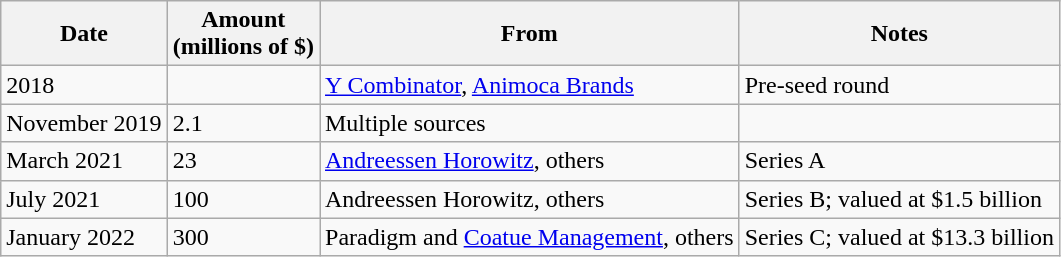<table class="wikitable">
<tr>
<th>Date</th>
<th>Amount<br>(millions of $)</th>
<th>From</th>
<th>Notes</th>
</tr>
<tr>
<td>2018</td>
<td></td>
<td><a href='#'>Y Combinator</a>, <a href='#'>Animoca Brands</a></td>
<td>Pre-seed round</td>
</tr>
<tr>
<td>November 2019</td>
<td>2.1</td>
<td>Multiple sources</td>
<td></td>
</tr>
<tr>
<td>March 2021</td>
<td>23</td>
<td><a href='#'>Andreessen Horowitz</a>, others</td>
<td>Series A</td>
</tr>
<tr>
<td>July 2021</td>
<td>100</td>
<td>Andreessen Horowitz, others</td>
<td>Series B; valued at $1.5 billion</td>
</tr>
<tr>
<td>January 2022</td>
<td>300</td>
<td>Paradigm and <a href='#'>Coatue Management</a>, others</td>
<td>Series C; valued at $13.3 billion</td>
</tr>
</table>
